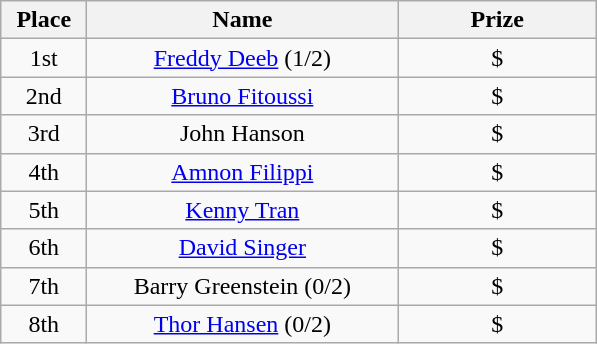<table class="wikitable" style="text-align:center">
<tr>
<th width="50">Place</th>
<th width="200">Name</th>
<th width="125">Prize</th>
</tr>
<tr>
<td>1st</td>
<td><a href='#'>Freddy Deeb</a> (1/2)</td>
<td>$</td>
</tr>
<tr>
<td>2nd</td>
<td><a href='#'>Bruno Fitoussi</a></td>
<td>$</td>
</tr>
<tr>
<td>3rd</td>
<td>John Hanson</td>
<td>$</td>
</tr>
<tr>
<td>4th</td>
<td><a href='#'>Amnon Filippi</a></td>
<td>$</td>
</tr>
<tr>
<td>5th</td>
<td><a href='#'>Kenny Tran</a></td>
<td>$</td>
</tr>
<tr>
<td>6th</td>
<td><a href='#'>David Singer</a></td>
<td>$</td>
</tr>
<tr>
<td>7th</td>
<td>Barry Greenstein (0/2)</td>
<td>$</td>
</tr>
<tr>
<td>8th</td>
<td><a href='#'>Thor Hansen</a> (0/2)</td>
<td>$</td>
</tr>
</table>
